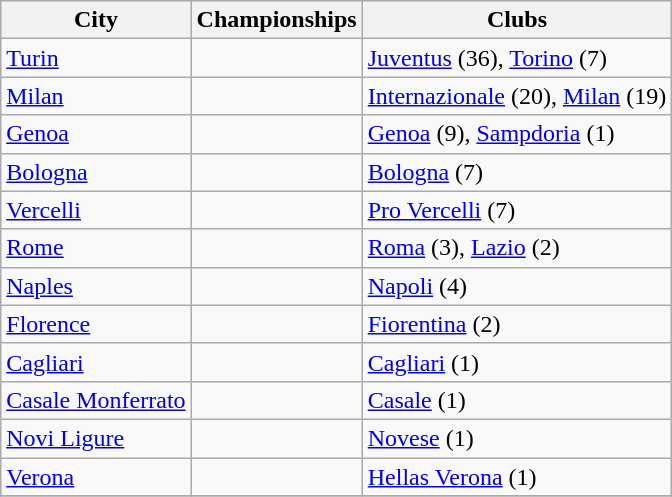<table class="wikitable">
<tr>
<th>City</th>
<th>Championships</th>
<th>Clubs</th>
</tr>
<tr>
<td><a href='#'>Turin</a></td>
<td></td>
<td><a href='#'>Juventus</a> (36), <a href='#'>Torino</a> (7)</td>
</tr>
<tr>
<td><a href='#'>Milan</a></td>
<td></td>
<td><a href='#'>Internazionale</a> (20), <a href='#'>Milan</a> (19)</td>
</tr>
<tr>
<td><a href='#'>Genoa</a></td>
<td></td>
<td><a href='#'>Genoa</a> (9), <a href='#'>Sampdoria</a> (1)</td>
</tr>
<tr>
<td><a href='#'>Bologna</a></td>
<td></td>
<td><a href='#'>Bologna</a> (7)</td>
</tr>
<tr>
<td><a href='#'>Vercelli</a></td>
<td></td>
<td><a href='#'>Pro Vercelli</a> (7)</td>
</tr>
<tr>
<td><a href='#'>Rome</a></td>
<td></td>
<td><a href='#'>Roma</a> (3), <a href='#'>Lazio</a> (2)</td>
</tr>
<tr>
<td><a href='#'>Naples</a></td>
<td></td>
<td><a href='#'>Napoli</a> (4)</td>
</tr>
<tr>
<td><a href='#'>Florence</a></td>
<td></td>
<td><a href='#'>Fiorentina</a> (2)</td>
</tr>
<tr>
<td><a href='#'>Cagliari</a></td>
<td></td>
<td><a href='#'>Cagliari</a> (1)</td>
</tr>
<tr>
<td><a href='#'>Casale Monferrato</a></td>
<td></td>
<td><a href='#'>Casale</a> (1)</td>
</tr>
<tr>
<td><a href='#'>Novi Ligure</a></td>
<td></td>
<td><a href='#'>Novese</a> (1)</td>
</tr>
<tr>
<td><a href='#'>Verona</a></td>
<td></td>
<td><a href='#'>Hellas Verona</a> (1)</td>
</tr>
<tr>
</tr>
</table>
